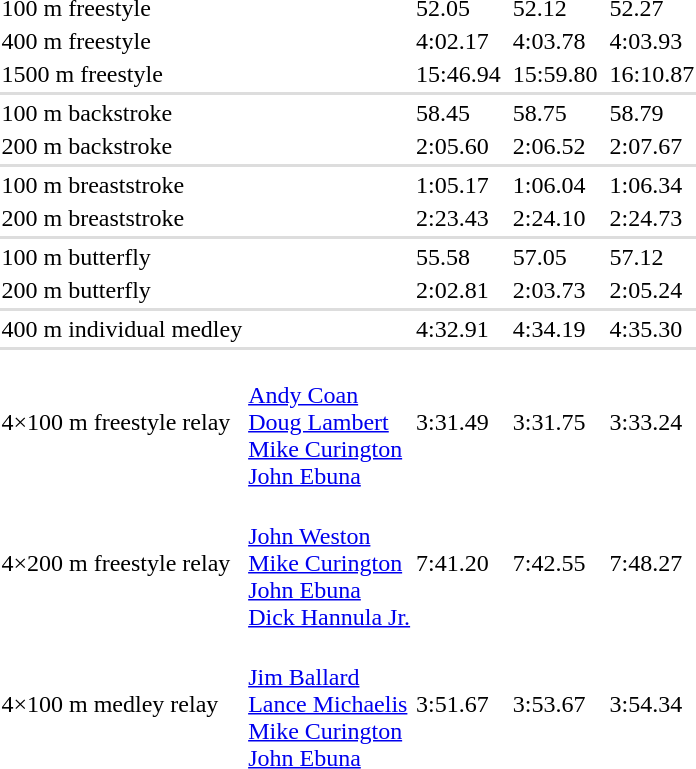<table>
<tr>
<td>100 m freestyle<br></td>
<td></td>
<td>52.05</td>
<td></td>
<td>52.12</td>
<td></td>
<td>52.27</td>
</tr>
<tr>
<td>400 m freestyle<br></td>
<td></td>
<td>4:02.17</td>
<td></td>
<td>4:03.78</td>
<td></td>
<td>4:03.93</td>
</tr>
<tr>
<td>1500 m freestyle<br></td>
<td></td>
<td>15:46.94</td>
<td></td>
<td>15:59.80</td>
<td></td>
<td>16:10.87</td>
</tr>
<tr bgcolor=#DDDDDD>
<td colspan=7></td>
</tr>
<tr>
<td>100 m backstroke<br></td>
<td></td>
<td>58.45</td>
<td></td>
<td>58.75</td>
<td></td>
<td>58.79</td>
</tr>
<tr>
<td>200 m backstroke<br></td>
<td></td>
<td>2:05.60</td>
<td></td>
<td>2:06.52</td>
<td></td>
<td>2:07.67</td>
</tr>
<tr bgcolor=#DDDDDD>
<td colspan=7></td>
</tr>
<tr>
<td>100 m breaststroke<br></td>
<td></td>
<td>1:05.17</td>
<td></td>
<td>1:06.04</td>
<td></td>
<td>1:06.34</td>
</tr>
<tr>
<td>200 m breaststroke<br></td>
<td></td>
<td>2:23.43</td>
<td></td>
<td>2:24.10</td>
<td></td>
<td>2:24.73</td>
</tr>
<tr bgcolor=#DDDDDD>
<td colspan=7></td>
</tr>
<tr>
<td>100 m butterfly<br></td>
<td></td>
<td>55.58</td>
<td></td>
<td>57.05</td>
<td></td>
<td>57.12</td>
</tr>
<tr>
<td>200 m butterfly<br></td>
<td></td>
<td>2:02.81</td>
<td></td>
<td>2:03.73</td>
<td></td>
<td>2:05.24</td>
</tr>
<tr bgcolor=#DDDDDD>
<td colspan=7></td>
</tr>
<tr>
<td>400 m individual medley<br></td>
<td></td>
<td>4:32.91</td>
<td></td>
<td>4:34.19</td>
<td></td>
<td>4:35.30</td>
</tr>
<tr bgcolor=#DDDDDD>
<td colspan=7></td>
</tr>
<tr>
<td>4×100 m freestyle relay<br></td>
<td><br><a href='#'>Andy Coan</a><br><a href='#'>Doug Lambert</a><br><a href='#'>Mike Curington</a><br><a href='#'>John Ebuna</a></td>
<td>3:31.49</td>
<td></td>
<td>3:31.75</td>
<td></td>
<td>3:33.24</td>
</tr>
<tr>
<td>4×200 m freestyle relay<br></td>
<td><br><a href='#'>John Weston</a><br><a href='#'>Mike Curington</a><br><a href='#'>John Ebuna</a><br><a href='#'>Dick Hannula Jr.</a></td>
<td>7:41.20</td>
<td></td>
<td>7:42.55</td>
<td></td>
<td>7:48.27</td>
</tr>
<tr>
<td>4×100 m medley relay<br></td>
<td><br><a href='#'>Jim Ballard</a><br><a href='#'>Lance Michaelis</a><br><a href='#'>Mike Curington</a><br><a href='#'>John Ebuna</a></td>
<td>3:51.67</td>
<td></td>
<td>3:53.67</td>
<td></td>
<td>3:54.34</td>
</tr>
</table>
